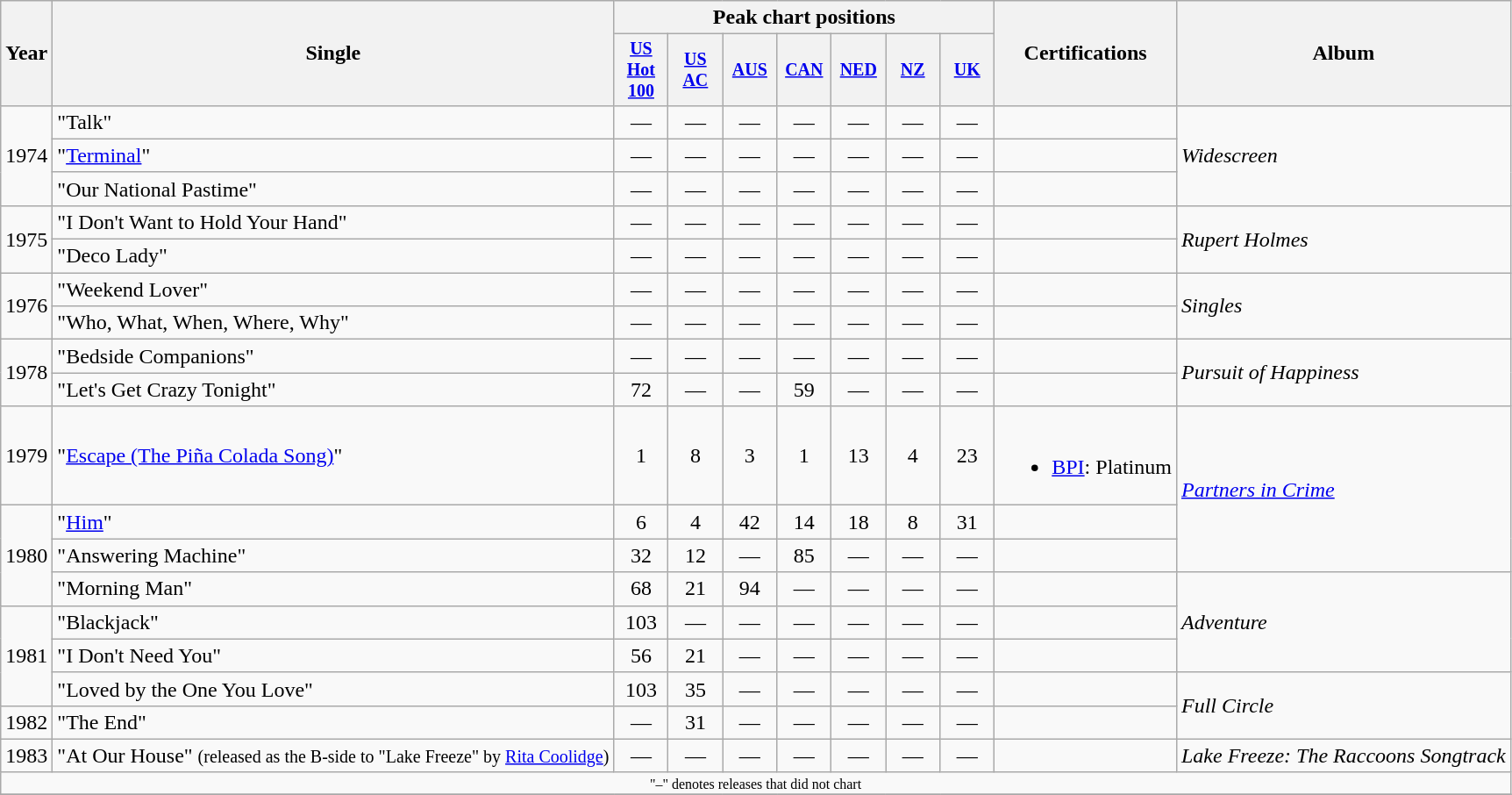<table class="wikitable sortable" style="text-align:center;">
<tr>
<th rowspan="2">Year</th>
<th rowspan="2">Single</th>
<th colspan="7">Peak chart positions</th>
<th rowspan="2">Certifications</th>
<th rowspan="2">Album</th>
</tr>
<tr style="font-size:smaller;">
<th width="35"><a href='#'>US Hot 100</a></th>
<th width="35"><a href='#'>US AC</a></th>
<th width="35"><a href='#'>AUS</a></th>
<th width="35"><a href='#'>CAN</a></th>
<th width="35"><a href='#'>NED</a></th>
<th width="35"><a href='#'>NZ</a></th>
<th width="35"><a href='#'>UK</a></th>
</tr>
<tr>
<td rowspan=3>1974</td>
<td align="left">"Talk"</td>
<td>—</td>
<td>—</td>
<td>—</td>
<td>—</td>
<td>—</td>
<td>—</td>
<td>—</td>
<td></td>
<td align="left" rowspan=3><em>Widescreen</em></td>
</tr>
<tr>
<td align="left">"<a href='#'>Terminal</a>"</td>
<td>—</td>
<td>—</td>
<td>—</td>
<td>—</td>
<td>—</td>
<td>—</td>
<td>—</td>
<td></td>
</tr>
<tr>
<td align="left">"Our National Pastime"</td>
<td>—</td>
<td>—</td>
<td>—</td>
<td>—</td>
<td>—</td>
<td>—</td>
<td>—</td>
<td></td>
</tr>
<tr>
<td rowspan=2>1975</td>
<td align="left">"I Don't Want to Hold Your Hand"</td>
<td>—</td>
<td>—</td>
<td>—</td>
<td>—</td>
<td>—</td>
<td>—</td>
<td>—</td>
<td></td>
<td align="left" rowspan=2><em>Rupert Holmes</em></td>
</tr>
<tr>
<td align="left">"Deco Lady"</td>
<td>—</td>
<td>—</td>
<td>—</td>
<td>—</td>
<td>—</td>
<td>—</td>
<td>—</td>
<td></td>
</tr>
<tr>
<td rowspan=2>1976</td>
<td align="left">"Weekend Lover"</td>
<td>—</td>
<td>—</td>
<td>—</td>
<td>—</td>
<td>—</td>
<td>—</td>
<td>—</td>
<td></td>
<td align="left" rowspan=2><em>Singles</em></td>
</tr>
<tr>
<td align="left">"Who, What, When, Where, Why"</td>
<td>—</td>
<td>—</td>
<td>—</td>
<td>—</td>
<td>—</td>
<td>—</td>
<td>—</td>
<td></td>
</tr>
<tr>
<td rowspan=2>1978</td>
<td align="left">"Bedside Companions"</td>
<td>—</td>
<td>—</td>
<td>—</td>
<td>—</td>
<td>—</td>
<td>—</td>
<td>—</td>
<td></td>
<td align="left" rowspan=2><em>Pursuit of Happiness</em></td>
</tr>
<tr>
<td align="left">"Let's Get Crazy Tonight"</td>
<td>72</td>
<td>—</td>
<td>—</td>
<td>59</td>
<td>—</td>
<td>—</td>
<td>—</td>
<td></td>
</tr>
<tr>
<td>1979</td>
<td align="left">"<a href='#'>Escape (The Piña Colada Song)</a>"</td>
<td>1</td>
<td>8</td>
<td>3</td>
<td>1</td>
<td>13</td>
<td>4</td>
<td>23</td>
<td><br><ul><li><a href='#'>BPI</a>: Platinum</li></ul></td>
<td align="left" rowspan=3><em><a href='#'>Partners in Crime</a></em></td>
</tr>
<tr>
<td rowspan=3>1980</td>
<td align="left">"<a href='#'>Him</a>"</td>
<td>6</td>
<td>4</td>
<td>42</td>
<td>14</td>
<td>18</td>
<td>8</td>
<td>31</td>
<td></td>
</tr>
<tr>
<td align="left">"Answering Machine"</td>
<td>32</td>
<td>12</td>
<td>—</td>
<td>85</td>
<td>—</td>
<td>—</td>
<td>—</td>
<td></td>
</tr>
<tr>
<td align="left">"Morning Man"</td>
<td>68</td>
<td>21</td>
<td>94</td>
<td>—</td>
<td>—</td>
<td>—</td>
<td>—</td>
<td></td>
<td align="left" rowspan=3><em>Adventure</em></td>
</tr>
<tr>
<td rowspan=3>1981</td>
<td align="left">"Blackjack"</td>
<td>103</td>
<td>—</td>
<td>—</td>
<td>—</td>
<td>—</td>
<td>—</td>
<td>—</td>
<td></td>
</tr>
<tr>
<td align="left">"I Don't Need You"</td>
<td>56</td>
<td>21</td>
<td>—</td>
<td>—</td>
<td>—</td>
<td>—</td>
<td>—</td>
<td></td>
</tr>
<tr>
<td align="left">"Loved by the One You Love"</td>
<td>103</td>
<td>35</td>
<td>—</td>
<td>—</td>
<td>—</td>
<td>—</td>
<td>—</td>
<td></td>
<td align="left" rowspan=2><em>Full Circle</em></td>
</tr>
<tr>
<td>1982</td>
<td align="left">"The End"</td>
<td>—</td>
<td>31</td>
<td>—</td>
<td>—</td>
<td>—</td>
<td>—</td>
<td>—</td>
<td></td>
</tr>
<tr>
<td>1983</td>
<td align="left">"At Our House" <small>(released as the B-side to "Lake Freeze" by <a href='#'>Rita Coolidge</a>)</small></td>
<td>—</td>
<td>—</td>
<td>—</td>
<td>—</td>
<td>—</td>
<td>—</td>
<td>—</td>
<td></td>
<td align="left"><em>Lake Freeze: The Raccoons Songtrack</em></td>
</tr>
<tr>
<td colspan="11" style="font-size:8pt">"–" denotes releases that did not chart</td>
</tr>
<tr>
</tr>
</table>
